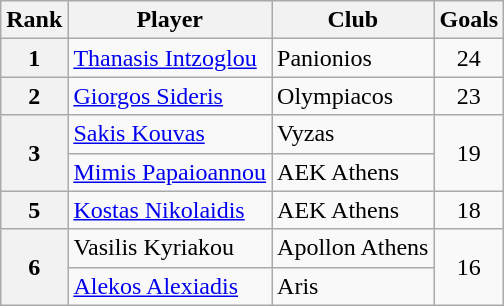<table class="wikitable" style="text-align:center">
<tr>
<th>Rank</th>
<th>Player</th>
<th>Club</th>
<th>Goals</th>
</tr>
<tr>
<th>1</th>
<td align="left"> <a href='#'>Thanasis Intzoglou</a></td>
<td align="left">Panionios</td>
<td>24</td>
</tr>
<tr>
<th>2</th>
<td align="left"> <a href='#'>Giorgos Sideris</a></td>
<td align="left">Olympiacos</td>
<td>23</td>
</tr>
<tr>
<th rowspan="2">3</th>
<td align="left"> <a href='#'>Sakis Kouvas</a></td>
<td align="left">Vyzas</td>
<td rowspan="2">19</td>
</tr>
<tr>
<td align="left"> <a href='#'>Mimis Papaioannou</a></td>
<td align="left">AEK Athens</td>
</tr>
<tr>
<th>5</th>
<td align="left"> <a href='#'>Kostas Nikolaidis</a></td>
<td align="left">AEK Athens</td>
<td>18</td>
</tr>
<tr>
<th rowspan="2">6</th>
<td align="left"> Vasilis Kyriakou</td>
<td align="left">Apollon Athens</td>
<td rowspan="2">16</td>
</tr>
<tr>
<td align="left"> <a href='#'>Alekos Alexiadis</a></td>
<td align="left">Aris</td>
</tr>
</table>
